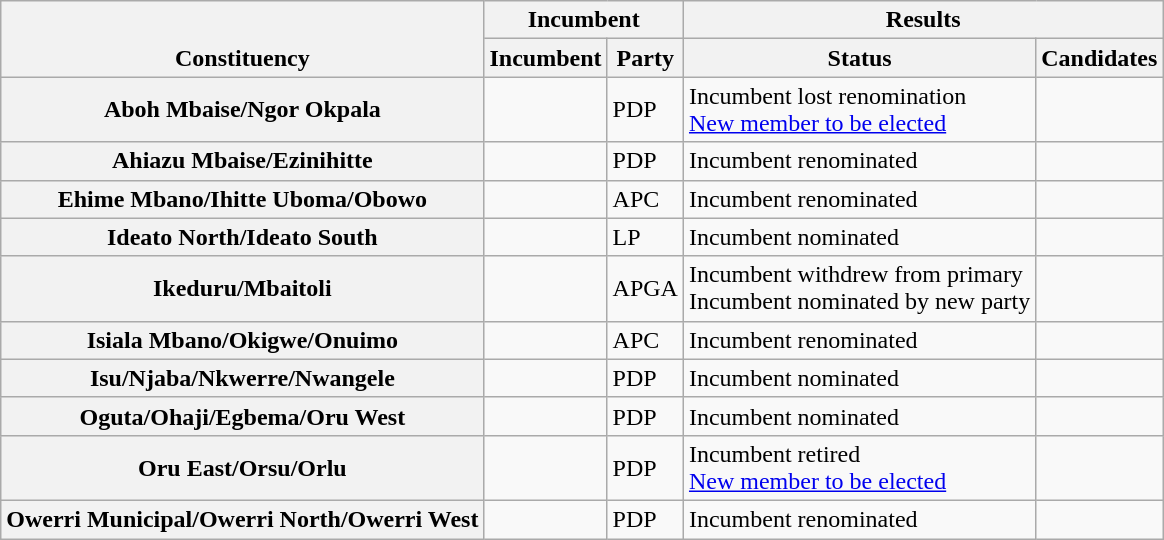<table class="wikitable sortable">
<tr valign=bottom>
<th rowspan=2>Constituency</th>
<th colspan=2>Incumbent</th>
<th colspan=2>Results</th>
</tr>
<tr valign=bottom>
<th>Incumbent</th>
<th>Party</th>
<th>Status</th>
<th>Candidates</th>
</tr>
<tr>
<th>Aboh Mbaise/Ngor Okpala</th>
<td></td>
<td>PDP</td>
<td>Incumbent lost renomination<br><a href='#'>New member to be elected</a></td>
<td nowrap></td>
</tr>
<tr>
<th>Ahiazu Mbaise/Ezinihitte</th>
<td></td>
<td>PDP</td>
<td>Incumbent renominated</td>
<td nowrap></td>
</tr>
<tr>
<th>Ehime Mbano/Ihitte Uboma/Obowo</th>
<td></td>
<td>APC</td>
<td>Incumbent renominated</td>
<td nowrap></td>
</tr>
<tr>
<th>Ideato North/Ideato South</th>
<td></td>
<td>LP</td>
<td>Incumbent nominated</td>
<td nowrap></td>
</tr>
<tr>
<th>Ikeduru/Mbaitoli</th>
<td></td>
<td>APGA</td>
<td>Incumbent withdrew from primary<br>Incumbent nominated by new party</td>
<td nowrap></td>
</tr>
<tr>
<th>Isiala Mbano/Okigwe/Onuimo</th>
<td></td>
<td>APC</td>
<td>Incumbent renominated</td>
<td nowrap></td>
</tr>
<tr>
<th>Isu/Njaba/Nkwerre/Nwangele</th>
<td></td>
<td>PDP</td>
<td>Incumbent nominated</td>
<td nowrap></td>
</tr>
<tr>
<th>Oguta/Ohaji/Egbema/Oru West</th>
<td></td>
<td>PDP</td>
<td>Incumbent nominated</td>
<td nowrap></td>
</tr>
<tr>
<th>Oru East/Orsu/Orlu</th>
<td></td>
<td>PDP</td>
<td>Incumbent retired<br><a href='#'>New member to be elected</a></td>
<td nowrap></td>
</tr>
<tr>
<th>Owerri Municipal/Owerri North/Owerri West</th>
<td></td>
<td>PDP</td>
<td>Incumbent renominated</td>
<td nowrap></td>
</tr>
</table>
